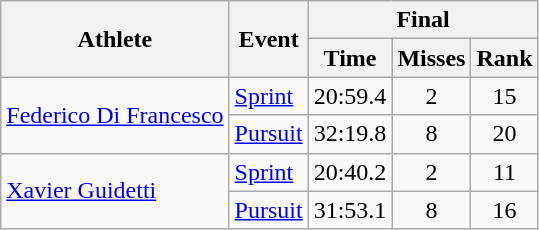<table class="wikitable">
<tr>
<th rowspan="2">Athlete</th>
<th rowspan="2">Event</th>
<th colspan="3">Final</th>
</tr>
<tr>
<th>Time</th>
<th>Misses</th>
<th>Rank</th>
</tr>
<tr>
<td rowspan="2"><a href='#'>Federico Di Francesco</a></td>
<td><a href='#'>Sprint</a></td>
<td align="center">20:59.4</td>
<td align="center">2</td>
<td align="center">15</td>
</tr>
<tr>
<td><a href='#'>Pursuit</a></td>
<td align="center">32:19.8</td>
<td align="center">8</td>
<td align="center">20</td>
</tr>
<tr>
<td rowspan="2"><a href='#'>Xavier Guidetti</a></td>
<td><a href='#'>Sprint</a></td>
<td align="center">20:40.2</td>
<td align="center">2</td>
<td align="center">11</td>
</tr>
<tr>
<td><a href='#'>Pursuit</a></td>
<td align="center">31:53.1</td>
<td align="center">8</td>
<td align="center">16</td>
</tr>
</table>
